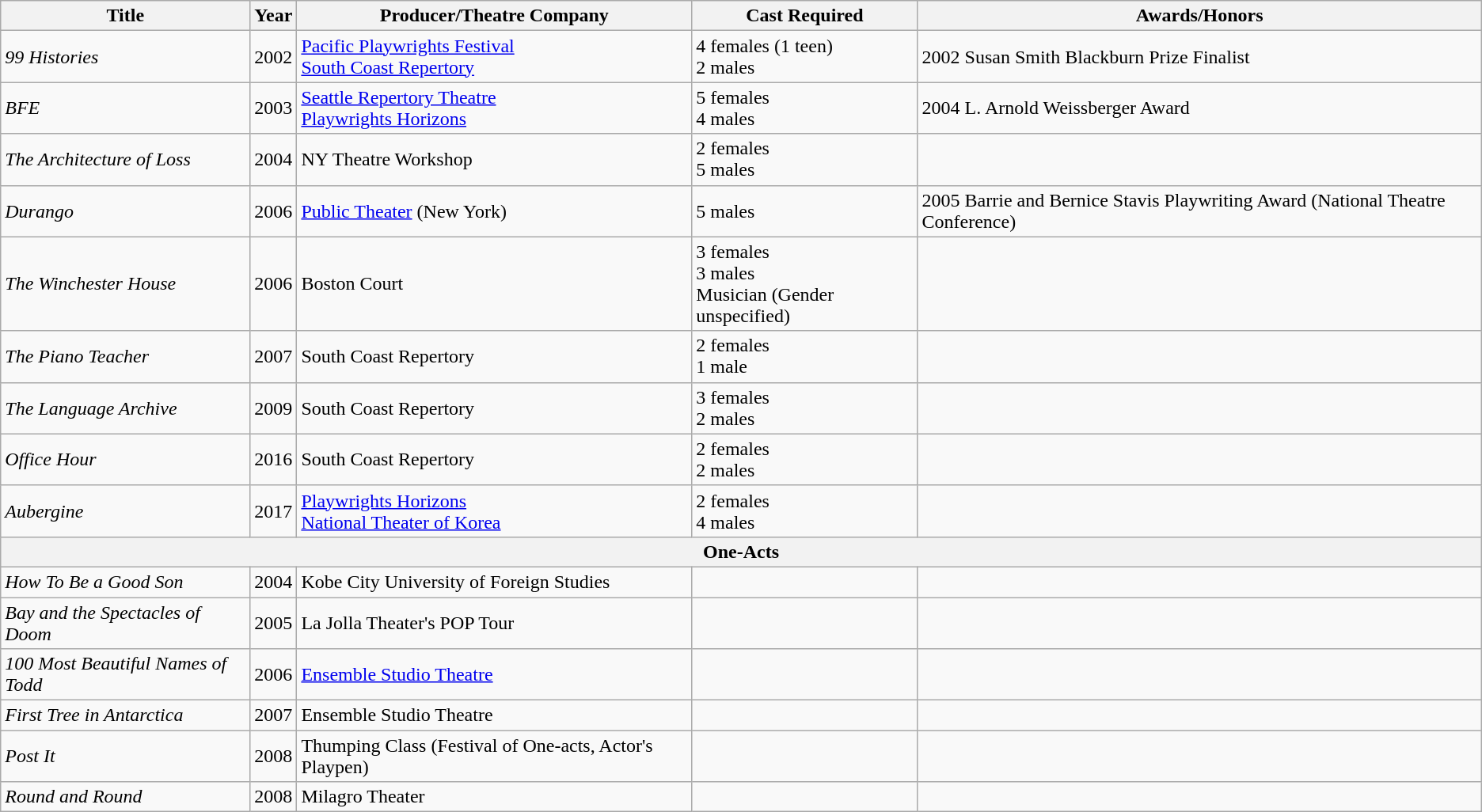<table class="wikitable">
<tr>
<th><strong>Title</strong></th>
<th><strong>Year</strong></th>
<th><strong>Producer/Theatre Company</strong></th>
<th><strong>Cast Required</strong></th>
<th>Awards/Honors</th>
</tr>
<tr>
<td><em>99 Histories</em></td>
<td>2002</td>
<td><a href='#'>Pacific Playwrights Festival</a><br><a href='#'>South Coast Repertory</a></td>
<td>4 females (1 teen)<br>2 males</td>
<td>2002 Susan Smith Blackburn Prize Finalist</td>
</tr>
<tr>
<td><em>BFE</em></td>
<td>2003</td>
<td><a href='#'>Seattle Repertory Theatre</a><br><a href='#'>Playwrights Horizons</a></td>
<td>5 females<br>4 males</td>
<td>2004 L. Arnold Weissberger Award</td>
</tr>
<tr>
<td><em>The Architecture of Loss</em></td>
<td>2004</td>
<td>NY Theatre Workshop</td>
<td>2 females<br>5 males</td>
<td></td>
</tr>
<tr>
<td><em>Durango</em></td>
<td>2006</td>
<td><a href='#'>Public Theater</a> (New York)</td>
<td>5 males</td>
<td>2005 Barrie and Bernice Stavis Playwriting Award (National Theatre Conference)</td>
</tr>
<tr>
<td><em>The Winchester House</em></td>
<td>2006</td>
<td>Boston Court</td>
<td>3 females<br>3 males<br>Musician (Gender unspecified)</td>
<td></td>
</tr>
<tr>
<td><em>The Piano Teacher</em></td>
<td>2007</td>
<td>South Coast Repertory</td>
<td>2 females<br>1 male</td>
<td></td>
</tr>
<tr>
<td><em>The Language Archive</em></td>
<td>2009</td>
<td>South Coast Repertory</td>
<td>3 females<br>2 males</td>
<td></td>
</tr>
<tr>
<td><em>Office Hour</em></td>
<td>2016</td>
<td>South Coast Repertory</td>
<td>2 females<br>2 males</td>
<td></td>
</tr>
<tr>
<td><em>Aubergine</em></td>
<td>2017</td>
<td><a href='#'>Playwrights Horizons</a><br><a href='#'>National Theater of Korea</a></td>
<td>2 females<br>4 males</td>
<td></td>
</tr>
<tr>
<th colspan="5"><strong>One-Acts</strong></th>
</tr>
<tr>
<td><em>How To Be a Good Son</em></td>
<td>2004</td>
<td>Kobe City University of Foreign Studies</td>
<td></td>
<td></td>
</tr>
<tr>
<td><em>Bay and the Spectacles of Doom</em></td>
<td>2005</td>
<td>La Jolla Theater's POP Tour</td>
<td></td>
<td></td>
</tr>
<tr>
<td><em>100 Most Beautiful Names of Todd</em></td>
<td>2006</td>
<td><a href='#'>Ensemble Studio Theatre</a></td>
<td></td>
<td></td>
</tr>
<tr>
<td><em>First Tree in Antarctica</em></td>
<td>2007</td>
<td>Ensemble Studio Theatre</td>
<td></td>
<td></td>
</tr>
<tr>
<td><em>Post It</em></td>
<td>2008</td>
<td>Thumping Class (Festival of One-acts, Actor's Playpen)</td>
<td></td>
<td></td>
</tr>
<tr>
<td><em>Round and Round</em></td>
<td>2008</td>
<td>Milagro Theater</td>
<td></td>
<td></td>
</tr>
</table>
